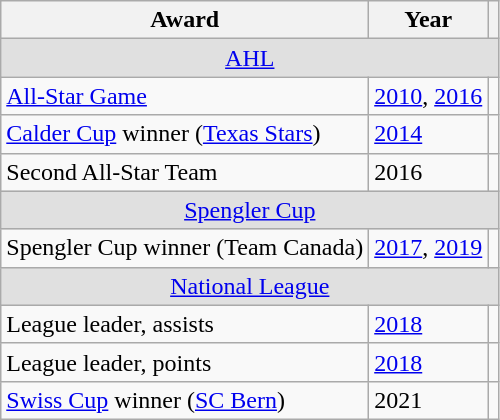<table class="wikitable">
<tr>
<th>Award</th>
<th>Year</th>
<th></th>
</tr>
<tr ALIGN="center" bgcolor="#e0e0e0">
<td colspan="3"><a href='#'>AHL</a></td>
</tr>
<tr>
<td><a href='#'>All-Star Game</a></td>
<td><a href='#'>2010</a>, <a href='#'>2016</a></td>
<td></td>
</tr>
<tr>
<td><a href='#'>Calder Cup</a> winner (<a href='#'>Texas Stars</a>)</td>
<td><a href='#'>2014</a></td>
<td></td>
</tr>
<tr>
<td>Second All-Star Team</td>
<td>2016</td>
<td></td>
</tr>
<tr ALIGN="center" bgcolor="#e0e0e0">
<td colspan="3"><a href='#'>Spengler Cup</a></td>
</tr>
<tr>
<td>Spengler Cup winner (Team Canada)</td>
<td><a href='#'>2017</a>, <a href='#'>2019</a></td>
<td></td>
</tr>
<tr ALIGN="center" bgcolor="#e0e0e0">
<td colspan="3"><a href='#'>National League</a></td>
</tr>
<tr>
<td>League leader, assists</td>
<td><a href='#'>2018</a></td>
<td></td>
</tr>
<tr>
<td>League leader, points</td>
<td><a href='#'>2018</a></td>
<td></td>
</tr>
<tr>
<td><a href='#'>Swiss Cup</a> winner (<a href='#'>SC Bern</a>)</td>
<td>2021</td>
<td></td>
</tr>
</table>
